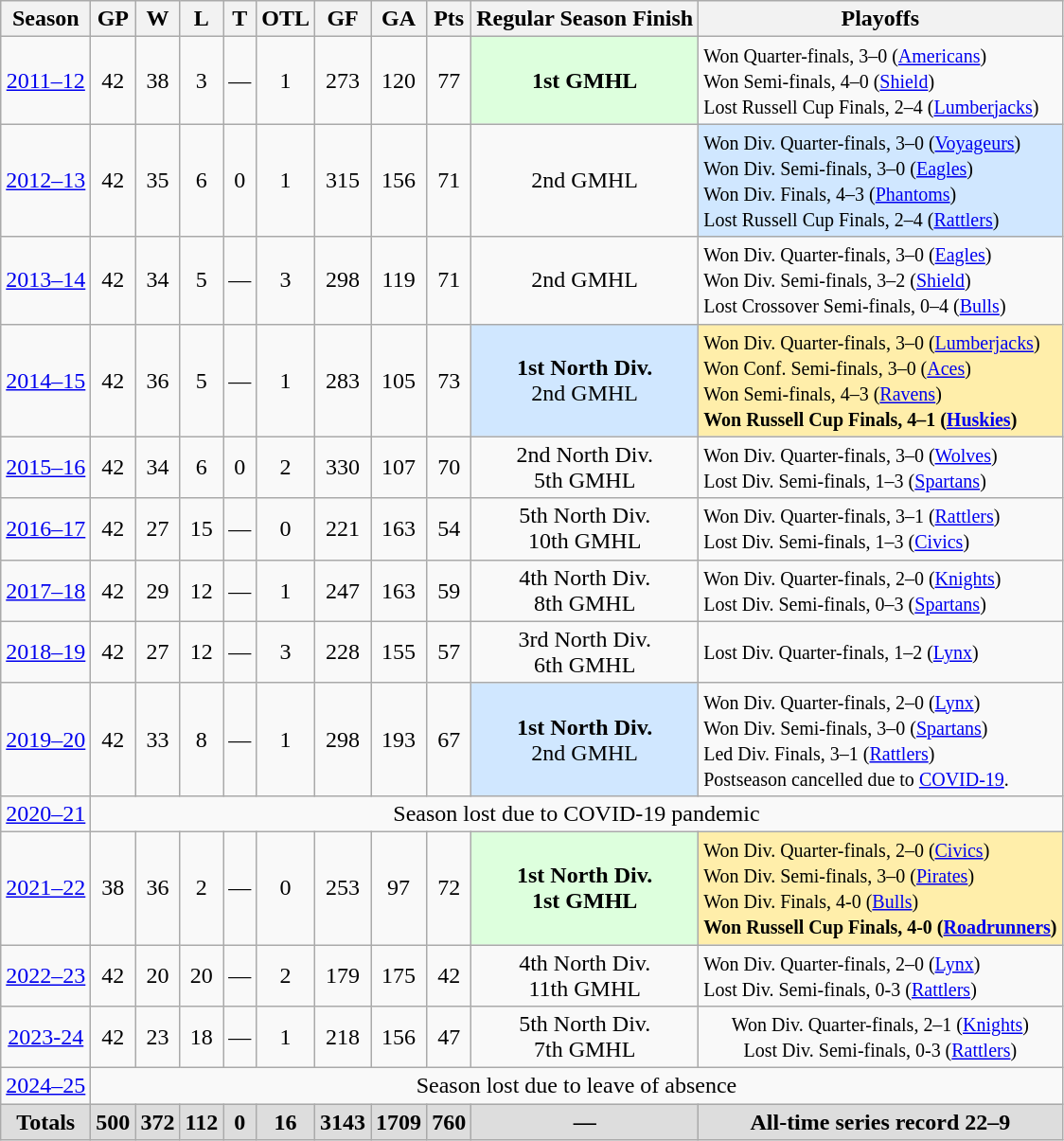<table class="wikitable" style="text-align:center">
<tr>
<th>Season</th>
<th>GP</th>
<th>W</th>
<th>L</th>
<th>T</th>
<th>OTL</th>
<th>GF</th>
<th>GA</th>
<th>Pts</th>
<th>Regular Season Finish</th>
<th>Playoffs</th>
</tr>
<tr>
<td><a href='#'>2011–12</a></td>
<td>42</td>
<td>38</td>
<td>3</td>
<td>—</td>
<td>1</td>
<td>273</td>
<td>120</td>
<td>77</td>
<td style="background: #ddffdd;"><strong>1st GMHL</strong></td>
<td align="left"><small>Won Quarter-finals, 3–0 (<a href='#'>Americans</a>)<br>Won Semi-finals, 4–0 (<a href='#'>Shield</a>)<br>Lost Russell Cup Finals, 2–4 (<a href='#'>Lumberjacks</a>)</small></td>
</tr>
<tr>
<td><a href='#'>2012–13</a></td>
<td>42</td>
<td>35</td>
<td>6</td>
<td>0</td>
<td>1</td>
<td>315</td>
<td>156</td>
<td>71</td>
<td>2nd GMHL</td>
<td align="left" style="background: #d0e7ff;"><small>Won Div. Quarter-finals, 3–0 (<a href='#'>Voyageurs</a>)<br>Won Div. Semi-finals, 3–0 (<a href='#'>Eagles</a>)<br>Won Div. Finals, 4–3 (<a href='#'>Phantoms</a>)<br>Lost Russell Cup Finals, 2–4 (<a href='#'>Rattlers</a>)</small></td>
</tr>
<tr>
<td><a href='#'>2013–14</a></td>
<td>42</td>
<td>34</td>
<td>5</td>
<td>—</td>
<td>3</td>
<td>298</td>
<td>119</td>
<td>71</td>
<td>2nd GMHL</td>
<td align="left"><small>Won Div. Quarter-finals, 3–0 (<a href='#'>Eagles</a>)<br>Won Div. Semi-finals, 3–2 (<a href='#'>Shield</a>)<br>Lost Crossover Semi-finals, 0–4 (<a href='#'>Bulls</a>)</small></td>
</tr>
<tr>
<td><a href='#'>2014–15</a></td>
<td>42</td>
<td>36</td>
<td>5</td>
<td>—</td>
<td>1</td>
<td>283</td>
<td>105</td>
<td>73</td>
<td style="background: #d0e7ff;"><strong>1st North Div.</strong><br>2nd GMHL</td>
<td align="left" style="background: #ffeeaa;"><small>Won Div. Quarter-finals, 3–0 (<a href='#'>Lumberjacks</a>)<br>Won Conf. Semi-finals, 3–0 (<a href='#'>Aces</a>)<br>Won Semi-finals, 4–3 (<a href='#'>Ravens</a>)<br><strong>Won Russell Cup Finals, 4–1 (<a href='#'>Huskies</a>)</strong></small></td>
</tr>
<tr>
<td><a href='#'>2015–16</a></td>
<td>42</td>
<td>34</td>
<td>6</td>
<td>0</td>
<td>2</td>
<td>330</td>
<td>107</td>
<td>70</td>
<td>2nd North Div.<br>5th GMHL</td>
<td align="left"><small>Won Div. Quarter-finals, 3–0 (<a href='#'>Wolves</a>)<br>Lost Div. Semi-finals, 1–3 (<a href='#'>Spartans</a>)</small></td>
</tr>
<tr>
<td><a href='#'>2016–17</a></td>
<td>42</td>
<td>27</td>
<td>15</td>
<td>—</td>
<td>0</td>
<td>221</td>
<td>163</td>
<td>54</td>
<td>5th North Div.<br>10th GMHL</td>
<td align="left"><small>Won Div. Quarter-finals, 3–1 (<a href='#'>Rattlers</a>)<br>Lost Div. Semi-finals, 1–3 (<a href='#'>Civics</a>)</small></td>
</tr>
<tr>
<td><a href='#'>2017–18</a></td>
<td>42</td>
<td>29</td>
<td>12</td>
<td>—</td>
<td>1</td>
<td>247</td>
<td>163</td>
<td>59</td>
<td>4th North Div.<br>8th GMHL</td>
<td align="left"><small>Won Div. Quarter-finals, 2–0 (<a href='#'>Knights</a>)<br>Lost Div. Semi-finals, 0–3 (<a href='#'>Spartans</a>)</small></td>
</tr>
<tr>
<td><a href='#'>2018–19</a></td>
<td>42</td>
<td>27</td>
<td>12</td>
<td>—</td>
<td>3</td>
<td>228</td>
<td>155</td>
<td>57</td>
<td>3rd North Div.<br>6th GMHL</td>
<td align="left"><small>Lost Div. Quarter-finals, 1–2 (<a href='#'>Lynx</a>)</small></td>
</tr>
<tr>
<td><a href='#'>2019–20</a></td>
<td>42</td>
<td>33</td>
<td>8</td>
<td>—</td>
<td>1</td>
<td>298</td>
<td>193</td>
<td>67</td>
<td style="background: #d0e7ff;"><strong>1st North Div.</strong><br>2nd GMHL</td>
<td align="left"><small>Won Div. Quarter-finals, 2–0 (<a href='#'>Lynx</a>)<br>Won Div. Semi-finals, 3–0 (<a href='#'>Spartans</a>)<br>Led Div. Finals, 3–1 (<a href='#'>Rattlers</a>)</small><br><small>Postseason cancelled due to <a href='#'>COVID-19</a>.</small></td>
</tr>
<tr>
<td><a href='#'>2020–21</a></td>
<td colspan="10">Season lost due to COVID-19 pandemic</td>
</tr>
<tr>
<td><a href='#'>2021–22</a></td>
<td>38</td>
<td>36</td>
<td>2</td>
<td>—</td>
<td>0</td>
<td>253</td>
<td>97</td>
<td>72</td>
<td style="background: #ddffdd;"><strong>1st North Div.</strong><br><strong>1st GMHL</strong></td>
<td align="left" style="background: #ffeeaa;"><small>Won Div. Quarter-finals, 2–0 (<a href='#'>Civics</a>)<br>Won Div. Semi-finals, 3–0 (<a href='#'>Pirates</a>)<br>Won Div. Finals, 4-0 (<a href='#'>Bulls</a>)<br><strong>Won Russell Cup Finals, 4-0 (<a href='#'>Roadrunners</a>)</strong></small></td>
</tr>
<tr>
<td><a href='#'>2022–23</a></td>
<td>42</td>
<td>20</td>
<td>20</td>
<td>—</td>
<td>2</td>
<td>179</td>
<td>175</td>
<td>42</td>
<td>4th North Div.<br>11th GMHL</td>
<td align="left"><small>Won Div. Quarter-finals, 2–0 (<a href='#'>Lynx</a>)<br>Lost Div. Semi-finals, 0-3 (<a href='#'>Rattlers</a>)</small></td>
</tr>
<tr>
<td><a href='#'>2023-24</a></td>
<td>42</td>
<td>23</td>
<td>18</td>
<td>—</td>
<td>1</td>
<td>218</td>
<td>156</td>
<td>47</td>
<td>5th North Div.<br>7th GMHL</td>
<td><small>Won Div. Quarter-finals, 2–1 (<a href='#'>Knights</a>)<br>Lost Div. Semi-finals, 0-3 (<a href='#'>Rattlers</a>)</small></td>
</tr>
<tr>
<td><a href='#'>2024–25</a></td>
<td colspan="10">Season lost due to leave of absence</td>
</tr>
<tr style="font-weight:bold; background-color:#dddddd;" |>
<td colspan="1">Totals</td>
<td>500</td>
<td>372</td>
<td>112</td>
<td>0</td>
<td>16</td>
<td>3143</td>
<td>1709</td>
<td>760</td>
<td>—</td>
<td><strong>All-time series record 22–9</strong></td>
</tr>
</table>
